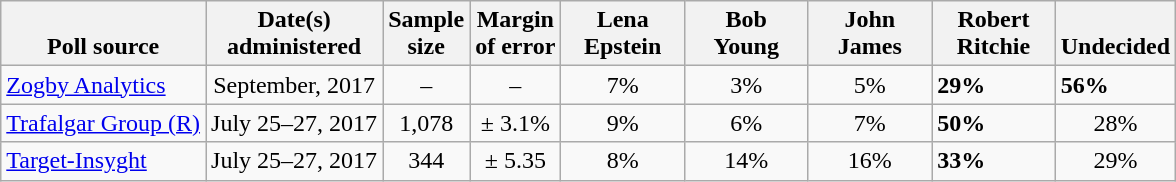<table class="wikitable">
<tr valign=bottom>
<th>Poll source</th>
<th>Date(s)<br>administered</th>
<th>Sample<br>size</th>
<th>Margin<br>of error</th>
<th style="width:75px;">Lena<br>Epstein</th>
<th style="width:75px;">Bob<br>Young</th>
<th style="width:75px;">John<br>James</th>
<th style="width:75px;">Robert<br>Ritchie</th>
<th>Undecided</th>
</tr>
<tr>
<td><a href='#'>Zogby Analytics</a></td>
<td align=center>September, 2017</td>
<td align=center>–</td>
<td align=center>–</td>
<td align=center>7%</td>
<td align=center>3%</td>
<td align=center>5%</td>
<td><strong>29%</strong></td>
<td><strong>56%</strong></td>
</tr>
<tr>
<td><a href='#'>Trafalgar Group (R)</a></td>
<td align=center>July 25–27, 2017</td>
<td align=center>1,078</td>
<td align=center>± 3.1%</td>
<td align=center>9%</td>
<td align=center>6%</td>
<td align=center>7%</td>
<td><strong>50%</strong></td>
<td align=center>28%</td>
</tr>
<tr>
<td><a href='#'>Target-Insyght</a></td>
<td align=center>July 25–27, 2017</td>
<td align=center>344</td>
<td align=center>± 5.35</td>
<td align=center>8%</td>
<td align=center>14%</td>
<td align=center>16%</td>
<td><strong>33%</strong></td>
<td align=center>29%</td>
</tr>
</table>
